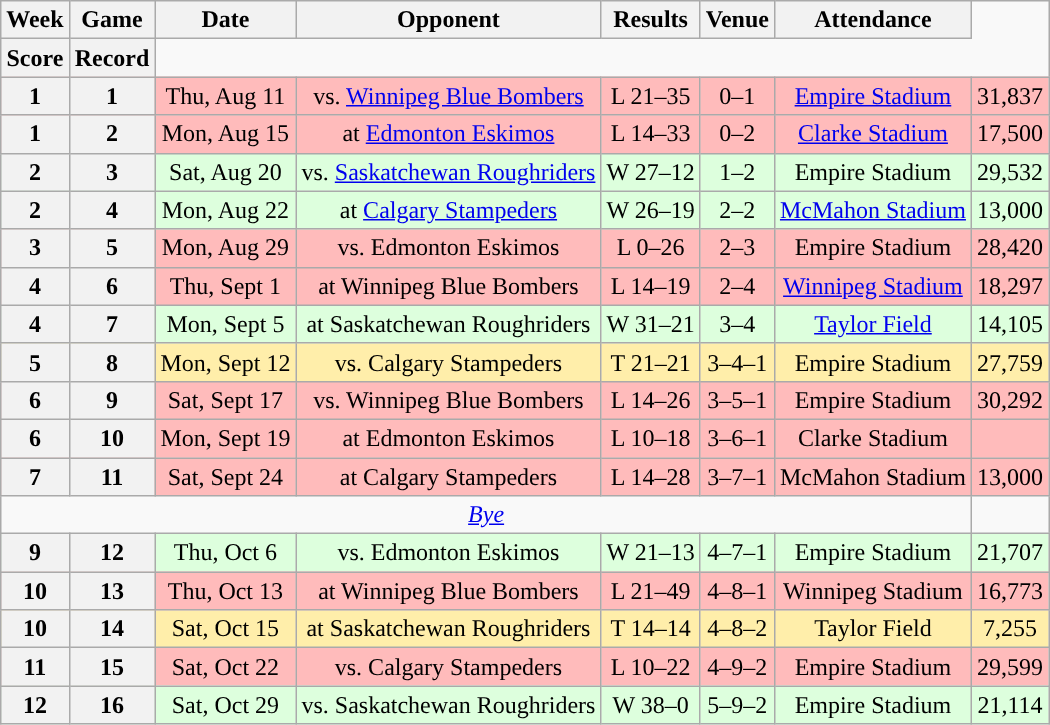<table class="wikitable" style="text-align:center">
<tr>
<th>Week</th>
<th>Game</th>
<th>Date</th>
<th>Opponent</th>
<th>Results</th>
<th>Venue</th>
<th>Attendance</th>
</tr>
<tr>
<th>Score</th>
<th>Record</th>
</tr>
<tr style="background:#ffbbbb">
<th>1</th>
<th>1</th>
<td>Thu, Aug 11</td>
<td>vs. <a href='#'>Winnipeg Blue Bombers</a></td>
<td>L 21–35</td>
<td>0–1</td>
<td><a href='#'>Empire Stadium</a></td>
<td>31,837</td>
</tr>
<tr style="background:#ffbbbb">
<th>1</th>
<th>2</th>
<td>Mon, Aug 15</td>
<td>at <a href='#'>Edmonton Eskimos</a></td>
<td>L 14–33</td>
<td>0–2</td>
<td><a href='#'>Clarke Stadium</a></td>
<td>17,500</td>
</tr>
<tr style="background:#ddffdd">
<th>2</th>
<th>3</th>
<td>Sat, Aug 20</td>
<td>vs. <a href='#'>Saskatchewan Roughriders</a></td>
<td>W 27–12</td>
<td>1–2</td>
<td>Empire Stadium</td>
<td>29,532</td>
</tr>
<tr style="background:#ddffdd">
<th>2</th>
<th>4</th>
<td>Mon, Aug 22</td>
<td>at <a href='#'>Calgary Stampeders</a></td>
<td>W 26–19</td>
<td>2–2</td>
<td><a href='#'>McMahon Stadium</a></td>
<td>13,000</td>
</tr>
<tr style="background:#ffbbbb">
<th>3</th>
<th>5</th>
<td>Mon, Aug 29</td>
<td>vs. Edmonton Eskimos</td>
<td>L 0–26</td>
<td>2–3</td>
<td>Empire Stadium</td>
<td>28,420</td>
</tr>
<tr style="background:#ffbbbb">
<th>4</th>
<th>6</th>
<td>Thu, Sept 1</td>
<td>at Winnipeg Blue Bombers</td>
<td>L 14–19</td>
<td>2–4</td>
<td><a href='#'>Winnipeg Stadium</a></td>
<td>18,297</td>
</tr>
<tr style="background:#ddffdd">
<th>4</th>
<th>7</th>
<td>Mon, Sept 5</td>
<td>at Saskatchewan Roughriders</td>
<td>W 31–21</td>
<td>3–4</td>
<td><a href='#'>Taylor Field</a></td>
<td>14,105</td>
</tr>
<tr style="background:#ffeeaa">
<th>5</th>
<th>8</th>
<td>Mon, Sept 12</td>
<td>vs. Calgary Stampeders</td>
<td>T 21–21</td>
<td>3–4–1</td>
<td>Empire Stadium</td>
<td>27,759</td>
</tr>
<tr style="background:#ffbbbb">
<th>6</th>
<th>9</th>
<td>Sat, Sept 17</td>
<td>vs. Winnipeg Blue Bombers</td>
<td>L 14–26</td>
<td>3–5–1</td>
<td>Empire Stadium</td>
<td>30,292</td>
</tr>
<tr style="background:#ffbbbb">
<th>6</th>
<th>10</th>
<td>Mon, Sept 19</td>
<td>at Edmonton Eskimos</td>
<td>L 10–18</td>
<td>3–6–1</td>
<td>Clarke Stadium</td>
<td></td>
</tr>
<tr style="background:#ffbbbb">
<th>7</th>
<th>11</th>
<td>Sat, Sept 24</td>
<td>at Calgary Stampeders</td>
<td>L 14–28</td>
<td>3–7–1</td>
<td>McMahon Stadium</td>
<td>13,000</td>
</tr>
<tr>
<td colspan=7><em><a href='#'>Bye</a></em></td>
</tr>
<tr style="background:#ddffdd">
<th>9</th>
<th>12</th>
<td>Thu, Oct 6</td>
<td>vs. Edmonton Eskimos</td>
<td>W 21–13</td>
<td>4–7–1</td>
<td>Empire Stadium</td>
<td>21,707</td>
</tr>
<tr style="background:#ffbbbb">
<th>10</th>
<th>13</th>
<td>Thu, Oct 13</td>
<td>at Winnipeg Blue Bombers</td>
<td>L 21–49</td>
<td>4–8–1</td>
<td>Winnipeg Stadium</td>
<td>16,773</td>
</tr>
<tr style="background:#ffeeaa">
<th>10</th>
<th>14</th>
<td>Sat, Oct 15</td>
<td>at Saskatchewan Roughriders</td>
<td>T 14–14</td>
<td>4–8–2</td>
<td>Taylor Field</td>
<td>7,255</td>
</tr>
<tr style="background:#ffbbbb">
<th>11</th>
<th>15</th>
<td>Sat, Oct 22</td>
<td>vs. Calgary Stampeders</td>
<td>L 10–22</td>
<td>4–9–2</td>
<td>Empire Stadium</td>
<td>29,599</td>
</tr>
<tr style="background:#ddffdd">
<th>12</th>
<th>16</th>
<td>Sat, Oct 29</td>
<td>vs. Saskatchewan Roughriders</td>
<td>W 38–0</td>
<td>5–9–2</td>
<td>Empire Stadium</td>
<td>21,114</td>
</tr>
</table>
